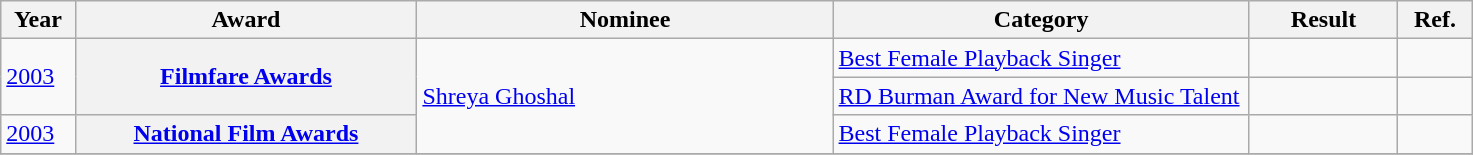<table class="wikitable sortable plainrowheaders">
<tr>
<th width=5%>Year</th>
<th width=23%>Award</th>
<th width=28%>Nominee</th>
<th width=28%>Category</th>
<th width=10%>Result</th>
<th width=5%>Ref.</th>
</tr>
<tr>
<td rowspan="2"><a href='#'>2003</a></td>
<th scope="row" rowspan="2"><a href='#'>Filmfare Awards</a></th>
<td rowspan="3"><a href='#'>Shreya Ghoshal</a></td>
<td><a href='#'>Best Female Playback Singer</a></td>
<td></td>
<td></td>
</tr>
<tr>
<td><a href='#'>RD Burman Award for New Music Talent</a></td>
<td></td>
<td></td>
</tr>
<tr>
<td><a href='#'>2003</a></td>
<th scope="row"><a href='#'>National Film Awards</a></th>
<td><a href='#'>Best Female Playback Singer</a></td>
<td></td>
<td><br></td>
</tr>
<tr>
</tr>
</table>
